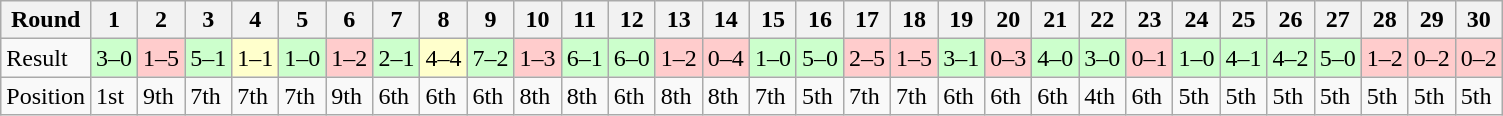<table class="wikitable">
<tr>
<th>Round</th>
<th>1</th>
<th>2</th>
<th>3</th>
<th>4</th>
<th>5</th>
<th>6</th>
<th>7</th>
<th>8</th>
<th>9</th>
<th>10</th>
<th>11</th>
<th>12</th>
<th>13</th>
<th>14</th>
<th>15</th>
<th>16</th>
<th>17</th>
<th>18</th>
<th>19</th>
<th>20</th>
<th>21</th>
<th>22</th>
<th>23</th>
<th>24</th>
<th>25</th>
<th>26</th>
<th>27</th>
<th>28</th>
<th>29</th>
<th>30</th>
</tr>
<tr>
<td>Result</td>
<td bgcolor="#CCFFCC">3–0</td>
<td bgcolor="#FFCCCC">1–5</td>
<td bgcolor="#CCFFCC">5–1</td>
<td bgcolor="#FFFFCC">1–1</td>
<td bgcolor="#CCFFCC">1–0</td>
<td bgcolor="#FFCCCC">1–2</td>
<td bgcolor="#CCFFCC">2–1</td>
<td bgcolor="#FFFFCC">4–4</td>
<td bgcolor="#CCFFCC">7–2</td>
<td bgcolor="#FFCCCC">1–3</td>
<td bgcolor="#CCFFCC">6–1</td>
<td bgcolor="#CCFFCC">6–0</td>
<td bgcolor="#FFCCCC">1–2</td>
<td bgcolor="#FFCCCC">0–4</td>
<td bgcolor="#CCFFCC">1–0</td>
<td bgcolor="#CCFFCC">5–0</td>
<td bgcolor="#FFCCCC">2–5</td>
<td bgcolor="#FFCCCC">1–5</td>
<td bgcolor="#CCFFCC">3–1</td>
<td bgcolor="#FFCCCC">0–3</td>
<td bgcolor="#CCFFCC">4–0</td>
<td bgcolor="#CCFFCC">3–0</td>
<td bgcolor="#FFCCCC">0–1</td>
<td bgcolor="#CCFFCC">1–0</td>
<td bgcolor="#CCFFCC">4–1</td>
<td bgcolor="#CCFFCC">4–2</td>
<td bgcolor="#CCFFCC">5–0</td>
<td bgcolor="#FFCCCC">1–2</td>
<td bgcolor="#FFCCCC">0–2</td>
<td bgcolor="#FFCCCC">0–2</td>
</tr>
<tr>
<td>Position</td>
<td>1st</td>
<td>9th</td>
<td>7th</td>
<td>7th</td>
<td>7th</td>
<td>9th</td>
<td>6th</td>
<td>6th</td>
<td>6th</td>
<td>8th</td>
<td>8th</td>
<td>6th</td>
<td>8th</td>
<td>8th</td>
<td>7th</td>
<td>5th</td>
<td>7th</td>
<td>7th</td>
<td>6th</td>
<td>6th</td>
<td>6th</td>
<td>4th</td>
<td>6th</td>
<td>5th</td>
<td>5th</td>
<td>5th</td>
<td>5th</td>
<td>5th</td>
<td>5th</td>
<td>5th</td>
</tr>
</table>
